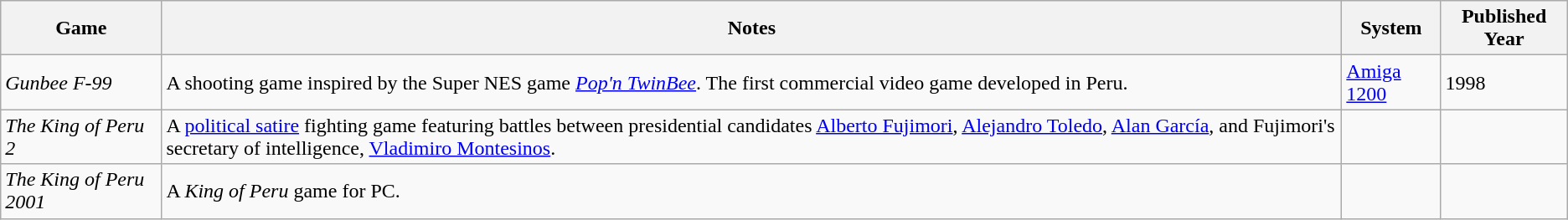<table class="wikitable">
<tr>
<th>Game</th>
<th>Notes</th>
<th>System</th>
<th>Published Year</th>
</tr>
<tr>
<td><em>Gunbee F-99</em></td>
<td>A shooting game inspired by the Super NES game <em><a href='#'>Pop'n TwinBee</a></em>. The first commercial video game developed in Peru.</td>
<td><a href='#'>Amiga 1200</a></td>
<td>1998</td>
</tr>
<tr>
<td><em>The King of Peru 2</em></td>
<td>A <a href='#'>political satire</a> fighting game featuring battles between presidential candidates <a href='#'>Alberto Fujimori</a>, <a href='#'>Alejandro Toledo</a>, <a href='#'>Alan García</a>, and Fujimori's secretary of intelligence, <a href='#'>Vladimiro Montesinos</a>.</td>
<td></td>
<td></td>
</tr>
<tr>
<td><em>The King of Peru 2001</em></td>
<td>A <em>King of Peru</em> game for PC.</td>
<td></td>
<td></td>
</tr>
</table>
